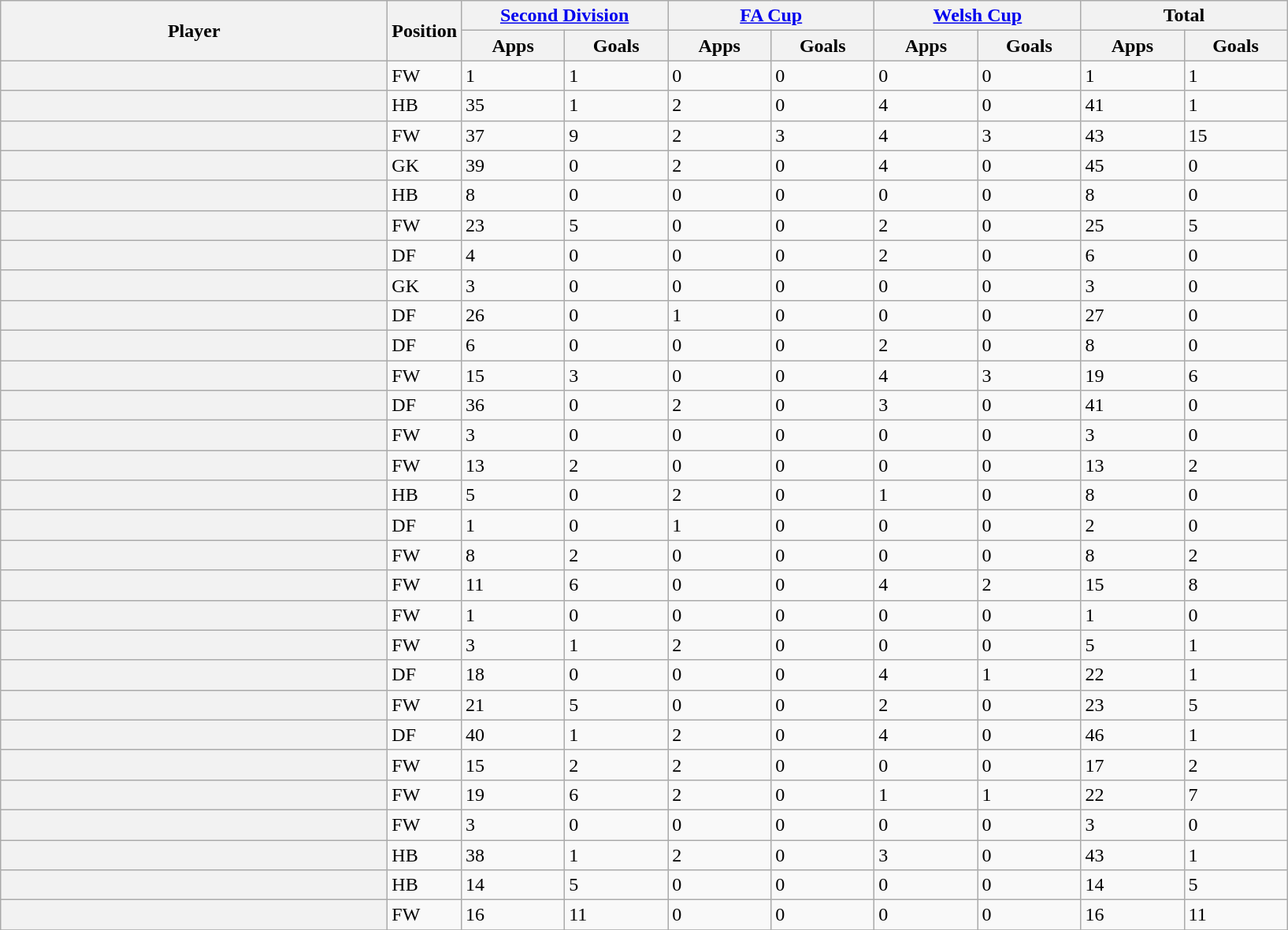<table class="wikitable plainrowheaders sortable">
<tr>
<th rowspan=2 style="width:20em"scope=col>Player</th>
<th rowspan=2>Position</th>
<th colspan=2 style="width:10em"scope=col><a href='#'>Second Division</a></th>
<th colspan=2 style="width:10em"scope=col><a href='#'>FA Cup</a></th>
<th colspan=2 style="width:10em"scope=col><a href='#'>Welsh Cup</a></th>
<th colspan=2 style="width:10em"scope=col>Total</th>
</tr>
<tr>
<th style="width:5em">Apps</th>
<th style="width:5em">Goals</th>
<th style="width:5em">Apps</th>
<th style="width:5em">Goals</th>
<th style="width:5em">Apps</th>
<th style="width:5em">Goals</th>
<th style="width:5em">Apps</th>
<th style="width:5em">Goals</th>
</tr>
<tr>
<th scope=row></th>
<td>FW</td>
<td>1</td>
<td>1</td>
<td>0</td>
<td>0</td>
<td>0</td>
<td>0</td>
<td>1</td>
<td>1</td>
</tr>
<tr>
<th scope=row></th>
<td>HB</td>
<td>35</td>
<td>1</td>
<td>2</td>
<td>0</td>
<td>4</td>
<td>0</td>
<td>41</td>
<td>1</td>
</tr>
<tr>
<th scope=row></th>
<td>FW</td>
<td>37</td>
<td>9</td>
<td>2</td>
<td>3</td>
<td>4</td>
<td>3</td>
<td>43</td>
<td>15</td>
</tr>
<tr>
<th scope=row></th>
<td>GK</td>
<td>39</td>
<td>0</td>
<td>2</td>
<td>0</td>
<td>4</td>
<td>0</td>
<td>45</td>
<td>0</td>
</tr>
<tr>
<th scope=row></th>
<td>HB</td>
<td>8</td>
<td>0</td>
<td>0</td>
<td>0</td>
<td>0</td>
<td>0</td>
<td>8</td>
<td>0</td>
</tr>
<tr>
<th scope=row></th>
<td>FW</td>
<td>23</td>
<td>5</td>
<td>0</td>
<td>0</td>
<td>2</td>
<td>0</td>
<td>25</td>
<td>5</td>
</tr>
<tr>
<th scope=row></th>
<td>DF</td>
<td>4</td>
<td>0</td>
<td>0</td>
<td>0</td>
<td>2</td>
<td>0</td>
<td>6</td>
<td>0</td>
</tr>
<tr>
<th scope=row></th>
<td>GK</td>
<td>3</td>
<td>0</td>
<td>0</td>
<td>0</td>
<td>0</td>
<td>0</td>
<td>3</td>
<td>0</td>
</tr>
<tr>
<th scope=row></th>
<td>DF</td>
<td>26</td>
<td>0</td>
<td>1</td>
<td>0</td>
<td>0</td>
<td>0</td>
<td>27</td>
<td>0</td>
</tr>
<tr>
<th scope=row></th>
<td>DF</td>
<td>6</td>
<td>0</td>
<td>0</td>
<td>0</td>
<td>2</td>
<td>0</td>
<td>8</td>
<td>0</td>
</tr>
<tr>
<th scope=row></th>
<td>FW</td>
<td>15</td>
<td>3</td>
<td>0</td>
<td>0</td>
<td>4</td>
<td>3</td>
<td>19</td>
<td>6</td>
</tr>
<tr>
<th scope=row></th>
<td>DF</td>
<td>36</td>
<td>0</td>
<td>2</td>
<td>0</td>
<td>3</td>
<td>0</td>
<td>41</td>
<td>0</td>
</tr>
<tr>
<th scope=row></th>
<td>FW</td>
<td>3</td>
<td>0</td>
<td>0</td>
<td>0</td>
<td>0</td>
<td>0</td>
<td>3</td>
<td>0</td>
</tr>
<tr>
<th scope=row></th>
<td>FW</td>
<td>13</td>
<td>2</td>
<td>0</td>
<td>0</td>
<td>0</td>
<td>0</td>
<td>13</td>
<td>2</td>
</tr>
<tr>
<th scope=row></th>
<td>HB</td>
<td>5</td>
<td>0</td>
<td>2</td>
<td>0</td>
<td>1</td>
<td>0</td>
<td>8</td>
<td>0</td>
</tr>
<tr>
<th scope=row></th>
<td>DF</td>
<td>1</td>
<td>0</td>
<td>1</td>
<td>0</td>
<td>0</td>
<td>0</td>
<td>2</td>
<td>0</td>
</tr>
<tr>
<th scope=row></th>
<td>FW</td>
<td>8</td>
<td>2</td>
<td>0</td>
<td>0</td>
<td>0</td>
<td>0</td>
<td>8</td>
<td>2</td>
</tr>
<tr>
<th scope=row></th>
<td>FW</td>
<td>11</td>
<td>6</td>
<td>0</td>
<td>0</td>
<td>4</td>
<td>2</td>
<td>15</td>
<td>8</td>
</tr>
<tr>
<th scope=row></th>
<td>FW</td>
<td>1</td>
<td>0</td>
<td>0</td>
<td>0</td>
<td>0</td>
<td>0</td>
<td>1</td>
<td>0</td>
</tr>
<tr>
<th scope=row></th>
<td>FW</td>
<td>3</td>
<td>1</td>
<td>2</td>
<td>0</td>
<td>0</td>
<td>0</td>
<td>5</td>
<td>1</td>
</tr>
<tr>
<th scope=row></th>
<td>DF</td>
<td>18</td>
<td>0</td>
<td>0</td>
<td>0</td>
<td>4</td>
<td>1</td>
<td>22</td>
<td>1</td>
</tr>
<tr>
<th scope=row></th>
<td>FW</td>
<td>21</td>
<td>5</td>
<td>0</td>
<td>0</td>
<td>2</td>
<td>0</td>
<td>23</td>
<td>5</td>
</tr>
<tr>
<th scope=row></th>
<td>DF</td>
<td>40</td>
<td>1</td>
<td>2</td>
<td>0</td>
<td>4</td>
<td>0</td>
<td>46</td>
<td>1</td>
</tr>
<tr>
<th scope=row></th>
<td>FW</td>
<td>15</td>
<td>2</td>
<td>2</td>
<td>0</td>
<td>0</td>
<td>0</td>
<td>17</td>
<td>2</td>
</tr>
<tr>
<th scope=row></th>
<td>FW</td>
<td>19</td>
<td>6</td>
<td>2</td>
<td>0</td>
<td>1</td>
<td>1</td>
<td>22</td>
<td>7</td>
</tr>
<tr>
<th scope=row></th>
<td>FW</td>
<td>3</td>
<td>0</td>
<td>0</td>
<td>0</td>
<td>0</td>
<td>0</td>
<td>3</td>
<td>0</td>
</tr>
<tr>
<th scope=row></th>
<td>HB</td>
<td>38</td>
<td>1</td>
<td>2</td>
<td>0</td>
<td>3</td>
<td>0</td>
<td>43</td>
<td>1</td>
</tr>
<tr>
<th scope=row></th>
<td>HB</td>
<td>14</td>
<td>5</td>
<td>0</td>
<td>0</td>
<td>0</td>
<td>0</td>
<td>14</td>
<td>5</td>
</tr>
<tr>
<th scope=row></th>
<td>FW</td>
<td>16</td>
<td>11</td>
<td>0</td>
<td>0</td>
<td>0</td>
<td>0</td>
<td>16</td>
<td>11</td>
</tr>
<tr>
</tr>
</table>
